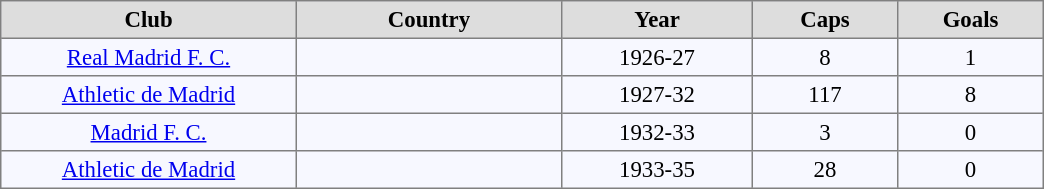<table align="center" bgcolor="#f7f8ff" cellpadding="3" cellspacing="0" border="1" style="font-size: 95%; border: gray solid 1px; border-collapse: collapse;">
<tr align=center bgcolor=#DDDDDD style="color:black;">
<th width="190">Club</th>
<th width="170">Country</th>
<th width="120">Year</th>
<th width="90">Caps</th>
<th width="90">Goals</th>
</tr>
<tr align=center>
<td><a href='#'>Real Madrid F. C.</a></td>
<td></td>
<td>1926-27</td>
<td>8</td>
<td>1</td>
</tr>
<tr align=center>
<td><a href='#'>Athletic de Madrid</a></td>
<td></td>
<td>1927-32</td>
<td>117</td>
<td>8</td>
</tr>
<tr align=center>
<td><a href='#'>Madrid F. C.</a></td>
<td></td>
<td>1932-33</td>
<td>3</td>
<td>0</td>
</tr>
<tr align=center>
<td><a href='#'>Athletic de Madrid</a></td>
<td></td>
<td>1933-35</td>
<td>28</td>
<td>0</td>
</tr>
</table>
